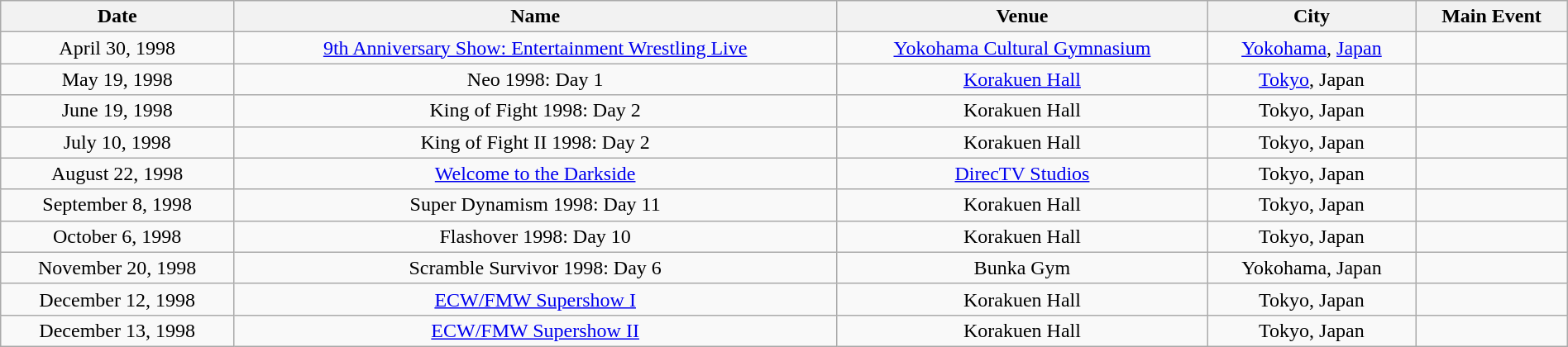<table class="wikitable" width="100%">
<tr>
<th>Date</th>
<th>Name</th>
<th>Venue</th>
<th>City</th>
<th>Main Event</th>
</tr>
<tr align=center>
<td>April 30, 1998</td>
<td><a href='#'>9th Anniversary Show: Entertainment Wrestling Live</a></td>
<td><a href='#'>Yokohama Cultural Gymnasium</a></td>
<td><a href='#'>Yokohama</a>, <a href='#'>Japan</a></td>
<td></td>
</tr>
<tr align=center>
<td>May 19, 1998</td>
<td>Neo 1998: Day 1</td>
<td><a href='#'>Korakuen Hall</a></td>
<td><a href='#'>Tokyo</a>, Japan</td>
<td></td>
</tr>
<tr align=center>
<td>June 19, 1998</td>
<td>King of Fight 1998: Day 2</td>
<td>Korakuen Hall</td>
<td>Tokyo, Japan</td>
<td></td>
</tr>
<tr align=center>
<td>July 10, 1998</td>
<td>King of Fight II 1998: Day 2</td>
<td>Korakuen Hall</td>
<td>Tokyo, Japan</td>
<td></td>
</tr>
<tr align=center>
<td>August 22, 1998</td>
<td><a href='#'>Welcome to the Darkside</a></td>
<td><a href='#'>DirecTV Studios</a></td>
<td>Tokyo, Japan</td>
<td></td>
</tr>
<tr align=center>
<td>September 8, 1998</td>
<td>Super Dynamism 1998: Day 11</td>
<td>Korakuen Hall</td>
<td>Tokyo, Japan</td>
<td></td>
</tr>
<tr align=center>
<td>October 6, 1998</td>
<td>Flashover 1998: Day 10</td>
<td>Korakuen Hall</td>
<td>Tokyo, Japan</td>
<td></td>
</tr>
<tr align=center>
<td>November 20, 1998</td>
<td>Scramble Survivor 1998: Day 6</td>
<td>Bunka Gym</td>
<td>Yokohama, Japan</td>
<td></td>
</tr>
<tr align=center>
<td>December 12, 1998</td>
<td><a href='#'>ECW/FMW Supershow I</a></td>
<td>Korakuen Hall</td>
<td>Tokyo, Japan</td>
<td></td>
</tr>
<tr align=center>
<td>December 13, 1998</td>
<td><a href='#'>ECW/FMW Supershow II</a></td>
<td>Korakuen Hall</td>
<td>Tokyo, Japan</td>
<td></td>
</tr>
</table>
